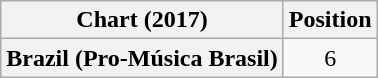<table class="wikitable plainrowheaders">
<tr>
<th scope="col">Chart (2017)</th>
<th scope="col">Position</th>
</tr>
<tr>
<th scope="row">Brazil (Pro-Música Brasil)</th>
<td style="text-align:center;">6</td>
</tr>
</table>
